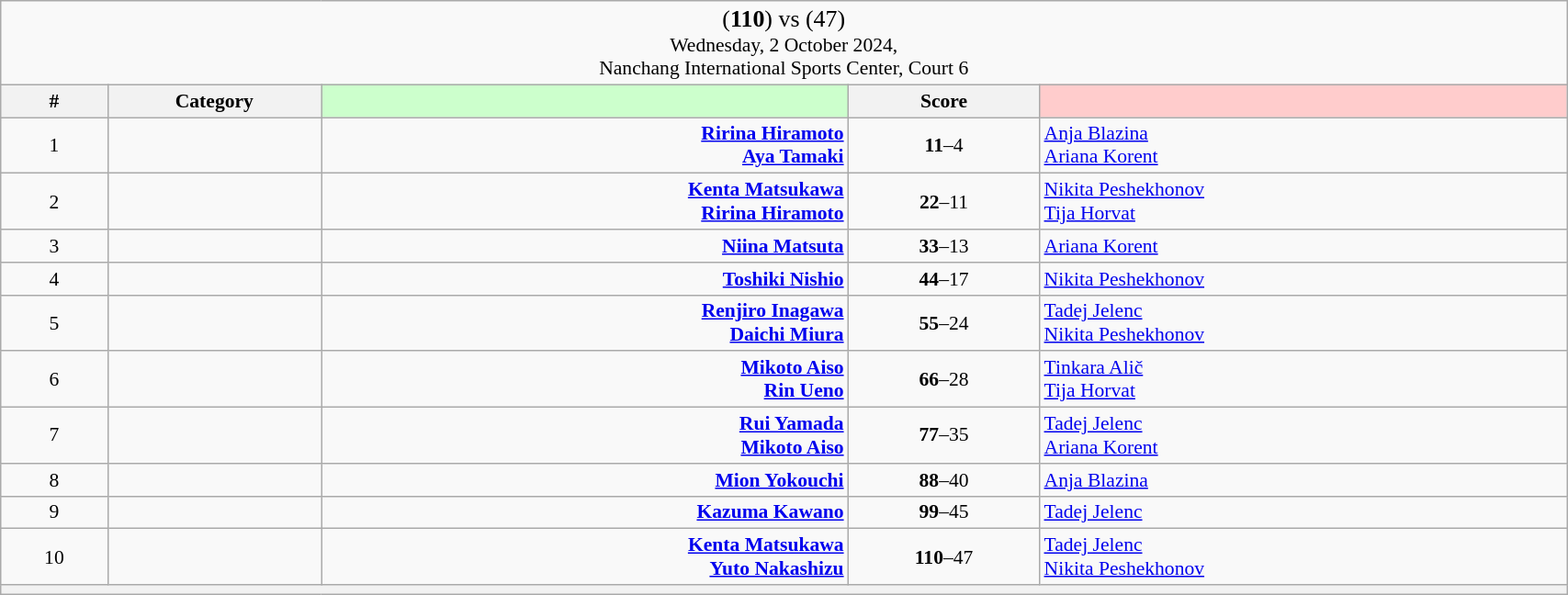<table class="wikitable mw-collapsible mw-collapsed" style="font-size:90%; text-align:center" width="90%">
<tr>
<td colspan="5"><big>(<strong>110</strong>) <strong></strong> vs  (47)</big><br>Wednesday, 2 October 2024, <br>Nanchang International Sports Center, Court 6</td>
</tr>
<tr>
<th width="25">#</th>
<th width="50">Category</th>
<th style="background-color:#CCFFCC" width="150"></th>
<th width="50">Score<br></th>
<th style="background-color:#FFCCCC" width="150"></th>
</tr>
<tr>
<td>1</td>
<td></td>
<td align="right"><strong><a href='#'>Ririna Hiramoto</a> <br><a href='#'>Aya Tamaki</a> </strong></td>
<td><strong>11</strong>–4<br></td>
<td align="left"> <a href='#'>Anja Blazina</a><br> <a href='#'>Ariana Korent</a></td>
</tr>
<tr>
<td>2</td>
<td></td>
<td align="right"><strong><a href='#'>Kenta Matsukawa</a> <br><a href='#'>Ririna Hiramoto</a> </strong></td>
<td><strong>22</strong>–11<br></td>
<td align="left"> <a href='#'>Nikita Peshekhonov</a><br> <a href='#'>Tija Horvat</a></td>
</tr>
<tr>
<td>3</td>
<td></td>
<td align="right"><strong><a href='#'>Niina Matsuta</a> </strong></td>
<td><strong>33</strong>–13<br></td>
<td align="left"> <a href='#'>Ariana Korent</a></td>
</tr>
<tr>
<td>4</td>
<td></td>
<td align="right"><strong><a href='#'>Toshiki Nishio</a> </strong></td>
<td><strong>44</strong>–17<br></td>
<td align="left"> <a href='#'>Nikita Peshekhonov</a></td>
</tr>
<tr>
<td>5</td>
<td></td>
<td align="right"><strong><a href='#'>Renjiro Inagawa</a> <br><a href='#'>Daichi Miura</a> </strong></td>
<td><strong>55</strong>–24<br></td>
<td align="left"> <a href='#'>Tadej Jelenc</a><br> <a href='#'>Nikita Peshekhonov</a></td>
</tr>
<tr>
<td>6</td>
<td></td>
<td align="right"><strong><a href='#'>Mikoto Aiso</a> <br><a href='#'>Rin Ueno</a> </strong></td>
<td><strong>66</strong>–28<br></td>
<td align="left"> <a href='#'>Tinkara Alič</a><br> <a href='#'>Tija Horvat</a></td>
</tr>
<tr>
<td>7</td>
<td></td>
<td align="right"><strong><a href='#'>Rui Yamada</a> <br><a href='#'>Mikoto Aiso</a> </strong></td>
<td><strong>77</strong>–35<br></td>
<td align="left"> <a href='#'>Tadej Jelenc</a><br> <a href='#'>Ariana Korent</a></td>
</tr>
<tr>
<td>8</td>
<td></td>
<td align="right"><strong><a href='#'>Mion Yokouchi</a> </strong></td>
<td><strong>88</strong>–40<br></td>
<td align="left"> <a href='#'>Anja Blazina</a></td>
</tr>
<tr>
<td>9</td>
<td></td>
<td align="right"><strong><a href='#'>Kazuma Kawano</a> </strong></td>
<td><strong>99</strong>–45<br></td>
<td align="left"> <a href='#'>Tadej Jelenc</a></td>
</tr>
<tr>
<td>10</td>
<td></td>
<td align="right"><strong><a href='#'>Kenta Matsukawa</a> <br><a href='#'>Yuto Nakashizu</a> </strong></td>
<td><strong>110</strong>–47<br></td>
<td align="left"> <a href='#'>Tadej Jelenc</a><br> <a href='#'>Nikita Peshekhonov</a></td>
</tr>
<tr>
<th colspan="5"></th>
</tr>
</table>
